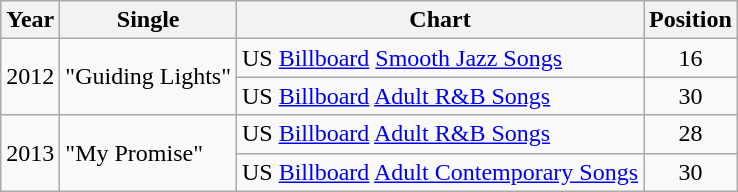<table class="wikitable">
<tr>
<th>Year</th>
<th>Single</th>
<th>Chart</th>
<th>Position</th>
</tr>
<tr>
<td rowspan="2">2012</td>
<td rowspan="2">"Guiding Lights"</td>
<td>US <a href='#'>Billboard</a> <a href='#'>Smooth Jazz Songs</a></td>
<td align="center">16</td>
</tr>
<tr>
<td>US <a href='#'>Billboard</a> <a href='#'>Adult R&B Songs</a></td>
<td align="center">30</td>
</tr>
<tr>
<td rowspan="2">2013</td>
<td rowspan="2">"My Promise"</td>
<td>US <a href='#'>Billboard</a> <a href='#'>Adult R&B Songs</a></td>
<td align="center">28</td>
</tr>
<tr>
<td>US <a href='#'>Billboard</a> <a href='#'>Adult Contemporary Songs</a></td>
<td align="center">30</td>
</tr>
</table>
